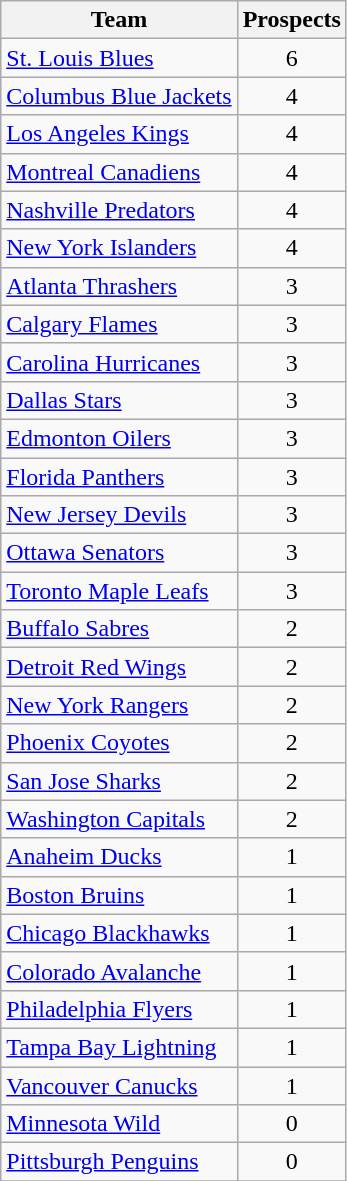<table class="wikitable sortable">
<tr>
<th bgcolor="#DDDDFF">Team</th>
<th bgcolor="#DDDDFF">Prospects</th>
</tr>
<tr>
<td><a href='#'>St. Louis Blues</a></td>
<td style="text-align:center;">6</td>
</tr>
<tr>
<td><a href='#'>Columbus Blue Jackets</a></td>
<td style="text-align:center;">4</td>
</tr>
<tr>
<td><a href='#'>Los Angeles Kings</a></td>
<td style="text-align:center;">4</td>
</tr>
<tr>
<td><a href='#'>Montreal Canadiens</a></td>
<td style="text-align:center;">4</td>
</tr>
<tr>
<td><a href='#'>Nashville Predators</a></td>
<td style="text-align:center;">4</td>
</tr>
<tr>
<td><a href='#'>New York Islanders</a></td>
<td style="text-align:center;">4</td>
</tr>
<tr>
<td><a href='#'>Atlanta Thrashers</a></td>
<td style="text-align:center;">3</td>
</tr>
<tr>
<td><a href='#'>Calgary Flames</a></td>
<td style="text-align:center;">3</td>
</tr>
<tr>
<td><a href='#'>Carolina Hurricanes</a></td>
<td style="text-align:center;">3</td>
</tr>
<tr>
<td><a href='#'>Dallas Stars</a></td>
<td style="text-align:center;">3</td>
</tr>
<tr>
<td><a href='#'>Edmonton Oilers</a></td>
<td style="text-align:center;">3</td>
</tr>
<tr>
<td><a href='#'>Florida Panthers</a></td>
<td style="text-align:center;">3</td>
</tr>
<tr>
<td><a href='#'>New Jersey Devils</a></td>
<td style="text-align:center;">3</td>
</tr>
<tr>
<td><a href='#'>Ottawa Senators</a></td>
<td style="text-align:center;">3</td>
</tr>
<tr>
<td><a href='#'>Toronto Maple Leafs</a></td>
<td style="text-align:center;">3</td>
</tr>
<tr>
<td><a href='#'>Buffalo Sabres</a></td>
<td style="text-align:center;">2</td>
</tr>
<tr>
<td><a href='#'>Detroit Red Wings</a></td>
<td style="text-align:center;">2</td>
</tr>
<tr>
<td><a href='#'>New York Rangers</a></td>
<td style="text-align:center;">2</td>
</tr>
<tr>
<td><a href='#'>Phoenix Coyotes</a></td>
<td style="text-align:center;">2</td>
</tr>
<tr>
<td><a href='#'>San Jose Sharks</a></td>
<td style="text-align:center;">2</td>
</tr>
<tr>
<td><a href='#'>Washington Capitals</a></td>
<td style="text-align:center;">2</td>
</tr>
<tr>
<td><a href='#'>Anaheim Ducks</a></td>
<td style="text-align:center;">1</td>
</tr>
<tr>
<td><a href='#'>Boston Bruins</a></td>
<td style="text-align:center;">1</td>
</tr>
<tr>
<td><a href='#'>Chicago Blackhawks</a></td>
<td style="text-align:center;">1</td>
</tr>
<tr>
<td><a href='#'>Colorado Avalanche</a></td>
<td style="text-align:center;">1</td>
</tr>
<tr>
<td><a href='#'>Philadelphia Flyers</a></td>
<td style="text-align:center;">1</td>
</tr>
<tr>
<td><a href='#'>Tampa Bay Lightning</a></td>
<td style="text-align:center;">1</td>
</tr>
<tr>
<td><a href='#'>Vancouver Canucks</a></td>
<td style="text-align:center;">1</td>
</tr>
<tr>
<td><a href='#'>Minnesota Wild</a></td>
<td style="text-align:center;">0</td>
</tr>
<tr>
<td><a href='#'>Pittsburgh Penguins</a></td>
<td style="text-align:center;">0</td>
</tr>
<tr>
</tr>
</table>
